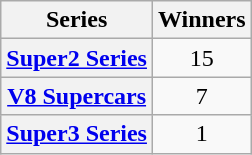<table class="sortable wikitable plainrowheaders" style="text-align:center">
<tr>
<th scope=col>Series</th>
<th scope=col data-sort-type=number>Winners</th>
</tr>
<tr>
<th scope=row><a href='#'>Super2 Series</a></th>
<td>15</td>
</tr>
<tr>
<th scope=row><a href='#'>V8 Supercars</a></th>
<td>7</td>
</tr>
<tr>
<th scope=row><a href='#'>Super3 Series</a></th>
<td>1</td>
</tr>
</table>
